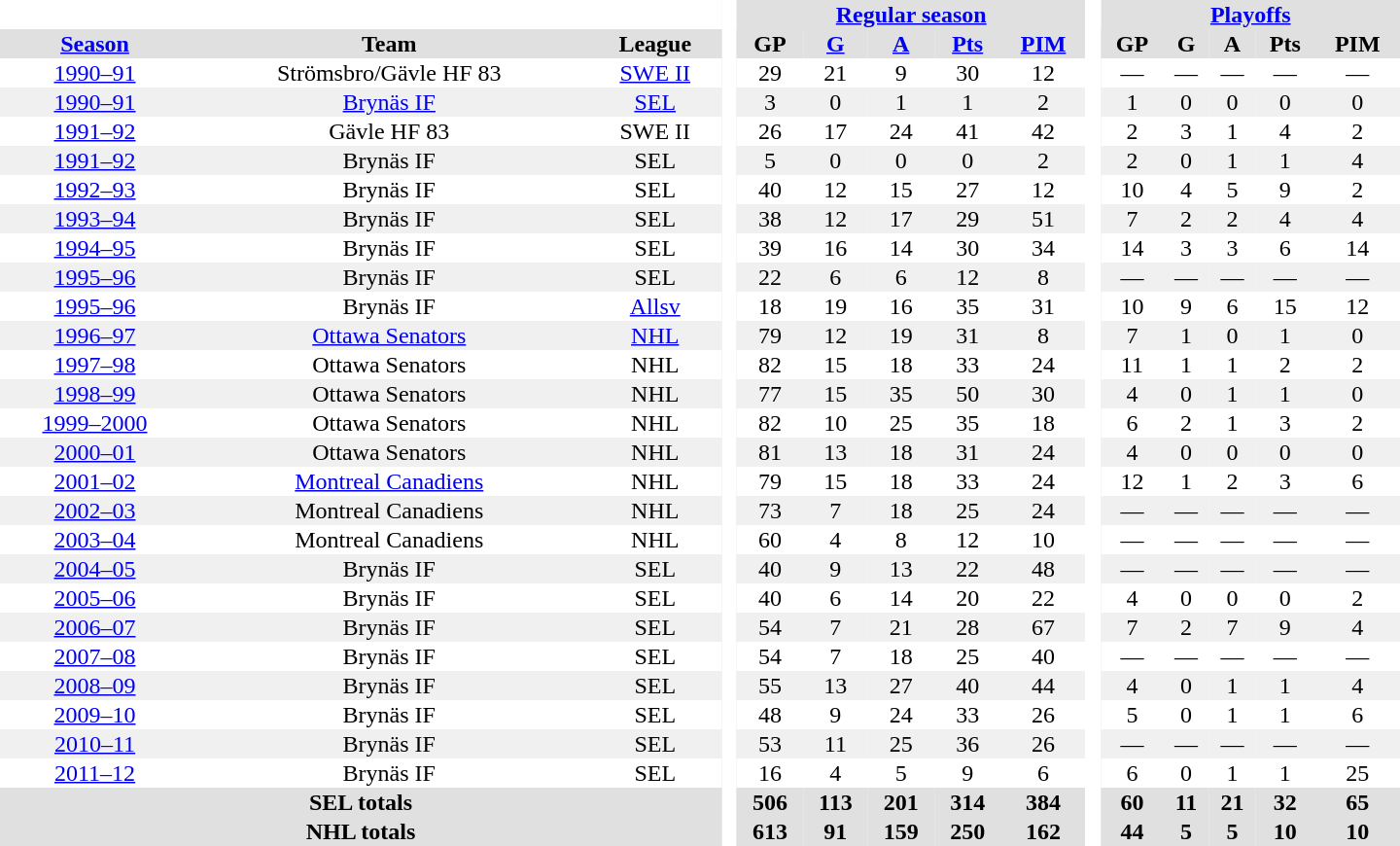<table border="0" cellpadding="1" cellspacing="0" style="text-align:center; width:60em">
<tr bgcolor="#e0e0e0">
<th colspan="3" bgcolor="#ffffff"> </th>
<th rowspan="99" bgcolor="#ffffff"> </th>
<th colspan="5"><a href='#'>Regular season</a></th>
<th rowspan="99" bgcolor="#ffffff"> </th>
<th colspan="5"><a href='#'>Playoffs</a></th>
</tr>
<tr bgcolor="#e0e0e0">
<th><a href='#'>Season</a></th>
<th>Team</th>
<th>League</th>
<th>GP</th>
<th><a href='#'>G</a></th>
<th><a href='#'>A</a></th>
<th><a href='#'>Pts</a></th>
<th><a href='#'>PIM</a></th>
<th>GP</th>
<th>G</th>
<th>A</th>
<th>Pts</th>
<th>PIM</th>
</tr>
<tr>
<td><a href='#'>1990–91</a></td>
<td>Strömsbro/Gävle HF 83</td>
<td><a href='#'>SWE II</a></td>
<td>29</td>
<td>21</td>
<td>9</td>
<td>30</td>
<td>12</td>
<td>—</td>
<td>—</td>
<td>—</td>
<td>—</td>
<td>—</td>
</tr>
<tr bgcolor="#f0f0f0">
<td><a href='#'>1990–91</a></td>
<td><a href='#'>Brynäs IF</a></td>
<td><a href='#'>SEL</a></td>
<td>3</td>
<td>0</td>
<td>1</td>
<td>1</td>
<td>2</td>
<td>1</td>
<td>0</td>
<td>0</td>
<td>0</td>
<td>0</td>
</tr>
<tr>
<td><a href='#'>1991–92</a></td>
<td>Gävle HF 83</td>
<td>SWE II</td>
<td>26</td>
<td>17</td>
<td>24</td>
<td>41</td>
<td>42</td>
<td>2</td>
<td>3</td>
<td>1</td>
<td>4</td>
<td>2</td>
</tr>
<tr bgcolor="#f0f0f0">
<td><a href='#'>1991–92</a></td>
<td>Brynäs IF</td>
<td>SEL</td>
<td>5</td>
<td>0</td>
<td>0</td>
<td>0</td>
<td>2</td>
<td>2</td>
<td>0</td>
<td>1</td>
<td>1</td>
<td>4</td>
</tr>
<tr>
<td><a href='#'>1992–93</a></td>
<td>Brynäs IF</td>
<td>SEL</td>
<td>40</td>
<td>12</td>
<td>15</td>
<td>27</td>
<td>12</td>
<td>10</td>
<td>4</td>
<td>5</td>
<td>9</td>
<td>2</td>
</tr>
<tr bgcolor="#f0f0f0">
<td><a href='#'>1993–94</a></td>
<td>Brynäs IF</td>
<td>SEL</td>
<td>38</td>
<td>12</td>
<td>17</td>
<td>29</td>
<td>51</td>
<td>7</td>
<td>2</td>
<td>2</td>
<td>4</td>
<td>4</td>
</tr>
<tr>
<td><a href='#'>1994–95</a></td>
<td>Brynäs IF</td>
<td>SEL</td>
<td>39</td>
<td>16</td>
<td>14</td>
<td>30</td>
<td>34</td>
<td>14</td>
<td>3</td>
<td>3</td>
<td>6</td>
<td>14</td>
</tr>
<tr bgcolor="#f0f0f0">
<td><a href='#'>1995–96</a></td>
<td>Brynäs IF</td>
<td>SEL</td>
<td>22</td>
<td>6</td>
<td>6</td>
<td>12</td>
<td>8</td>
<td>—</td>
<td>—</td>
<td>—</td>
<td>—</td>
<td>—</td>
</tr>
<tr>
<td><a href='#'>1995–96</a></td>
<td>Brynäs IF</td>
<td><a href='#'>Allsv</a></td>
<td>18</td>
<td>19</td>
<td>16</td>
<td>35</td>
<td>31</td>
<td>10</td>
<td>9</td>
<td>6</td>
<td>15</td>
<td>12</td>
</tr>
<tr bgcolor="#f0f0f0">
<td><a href='#'>1996–97</a></td>
<td><a href='#'>Ottawa Senators</a></td>
<td><a href='#'>NHL</a></td>
<td>79</td>
<td>12</td>
<td>19</td>
<td>31</td>
<td>8</td>
<td>7</td>
<td>1</td>
<td>0</td>
<td>1</td>
<td>0</td>
</tr>
<tr>
<td><a href='#'>1997–98</a></td>
<td>Ottawa Senators</td>
<td>NHL</td>
<td>82</td>
<td>15</td>
<td>18</td>
<td>33</td>
<td>24</td>
<td>11</td>
<td>1</td>
<td>1</td>
<td>2</td>
<td>2</td>
</tr>
<tr bgcolor="#f0f0f0">
<td><a href='#'>1998–99</a></td>
<td>Ottawa Senators</td>
<td>NHL</td>
<td>77</td>
<td>15</td>
<td>35</td>
<td>50</td>
<td>30</td>
<td>4</td>
<td>0</td>
<td>1</td>
<td>1</td>
<td>0</td>
</tr>
<tr>
<td><a href='#'>1999–2000</a></td>
<td>Ottawa Senators</td>
<td>NHL</td>
<td>82</td>
<td>10</td>
<td>25</td>
<td>35</td>
<td>18</td>
<td>6</td>
<td>2</td>
<td>1</td>
<td>3</td>
<td>2</td>
</tr>
<tr bgcolor="#f0f0f0">
<td><a href='#'>2000–01</a></td>
<td>Ottawa Senators</td>
<td>NHL</td>
<td>81</td>
<td>13</td>
<td>18</td>
<td>31</td>
<td>24</td>
<td>4</td>
<td>0</td>
<td>0</td>
<td>0</td>
<td>0</td>
</tr>
<tr>
<td><a href='#'>2001–02</a></td>
<td><a href='#'>Montreal Canadiens</a></td>
<td>NHL</td>
<td>79</td>
<td>15</td>
<td>18</td>
<td>33</td>
<td>24</td>
<td>12</td>
<td>1</td>
<td>2</td>
<td>3</td>
<td>6</td>
</tr>
<tr bgcolor="#f0f0f0">
<td><a href='#'>2002–03</a></td>
<td>Montreal Canadiens</td>
<td>NHL</td>
<td>73</td>
<td>7</td>
<td>18</td>
<td>25</td>
<td>24</td>
<td>—</td>
<td>—</td>
<td>—</td>
<td>—</td>
<td>—</td>
</tr>
<tr>
<td><a href='#'>2003–04</a></td>
<td>Montreal Canadiens</td>
<td>NHL</td>
<td>60</td>
<td>4</td>
<td>8</td>
<td>12</td>
<td>10</td>
<td>—</td>
<td>—</td>
<td>—</td>
<td>—</td>
<td>—</td>
</tr>
<tr bgcolor="#f0f0f0">
<td><a href='#'>2004–05</a></td>
<td>Brynäs IF</td>
<td>SEL</td>
<td>40</td>
<td>9</td>
<td>13</td>
<td>22</td>
<td>48</td>
<td>—</td>
<td>—</td>
<td>—</td>
<td>—</td>
<td>—</td>
</tr>
<tr>
<td><a href='#'>2005–06</a></td>
<td>Brynäs IF</td>
<td>SEL</td>
<td>40</td>
<td>6</td>
<td>14</td>
<td>20</td>
<td>22</td>
<td>4</td>
<td>0</td>
<td>0</td>
<td>0</td>
<td>2</td>
</tr>
<tr bgcolor="#f0f0f0">
<td><a href='#'>2006–07</a></td>
<td>Brynäs IF</td>
<td>SEL</td>
<td>54</td>
<td>7</td>
<td>21</td>
<td>28</td>
<td>67</td>
<td>7</td>
<td>2</td>
<td>7</td>
<td>9</td>
<td>4</td>
</tr>
<tr>
<td><a href='#'>2007–08</a></td>
<td>Brynäs IF</td>
<td>SEL</td>
<td>54</td>
<td>7</td>
<td>18</td>
<td>25</td>
<td>40</td>
<td>—</td>
<td>—</td>
<td>—</td>
<td>—</td>
<td>—</td>
</tr>
<tr bgcolor="#f0f0f0">
<td><a href='#'>2008–09</a></td>
<td>Brynäs IF</td>
<td>SEL</td>
<td>55</td>
<td>13</td>
<td>27</td>
<td>40</td>
<td>44</td>
<td>4</td>
<td>0</td>
<td>1</td>
<td>1</td>
<td>4</td>
</tr>
<tr>
<td><a href='#'>2009–10</a></td>
<td>Brynäs IF</td>
<td>SEL</td>
<td>48</td>
<td>9</td>
<td>24</td>
<td>33</td>
<td>26</td>
<td>5</td>
<td>0</td>
<td>1</td>
<td>1</td>
<td>6</td>
</tr>
<tr bgcolor="#f0f0f0">
<td><a href='#'>2010–11</a></td>
<td>Brynäs IF</td>
<td>SEL</td>
<td>53</td>
<td>11</td>
<td>25</td>
<td>36</td>
<td>26</td>
<td>—</td>
<td>—</td>
<td>—</td>
<td>—</td>
<td>—</td>
</tr>
<tr>
<td><a href='#'>2011–12</a></td>
<td>Brynäs IF</td>
<td>SEL</td>
<td>16</td>
<td>4</td>
<td>5</td>
<td>9</td>
<td>6</td>
<td>6</td>
<td>0</td>
<td>1</td>
<td>1</td>
<td>25</td>
</tr>
<tr bgcolor="#e0e0e0">
<th colspan="3">SEL totals</th>
<th>506</th>
<th>113</th>
<th>201</th>
<th>314</th>
<th>384</th>
<th>60</th>
<th>11</th>
<th>21</th>
<th>32</th>
<th>65</th>
</tr>
<tr bgcolor="#e0e0e0">
<th colspan="3">NHL totals</th>
<th>613</th>
<th>91</th>
<th>159</th>
<th>250</th>
<th>162</th>
<th>44</th>
<th>5</th>
<th>5</th>
<th>10</th>
<th>10</th>
</tr>
</table>
